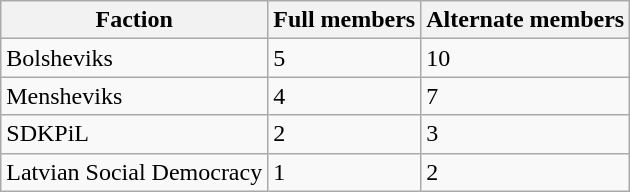<table class="wikitable">
<tr>
<th>Faction</th>
<th>Full members</th>
<th>Alternate members</th>
</tr>
<tr>
<td>Bolsheviks</td>
<td>5</td>
<td>10</td>
</tr>
<tr>
<td>Mensheviks</td>
<td>4</td>
<td>7</td>
</tr>
<tr>
<td>SDKPiL</td>
<td>2</td>
<td>3</td>
</tr>
<tr>
<td>Latvian Social Democracy</td>
<td>1</td>
<td>2</td>
</tr>
</table>
